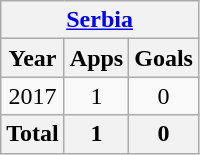<table class="wikitable" style="text-align:center">
<tr>
<th colspan=3><a href='#'>Serbia</a></th>
</tr>
<tr>
<th>Year</th>
<th>Apps</th>
<th>Goals</th>
</tr>
<tr>
<td>2017</td>
<td>1</td>
<td>0</td>
</tr>
<tr>
<th>Total</th>
<th>1</th>
<th>0</th>
</tr>
</table>
